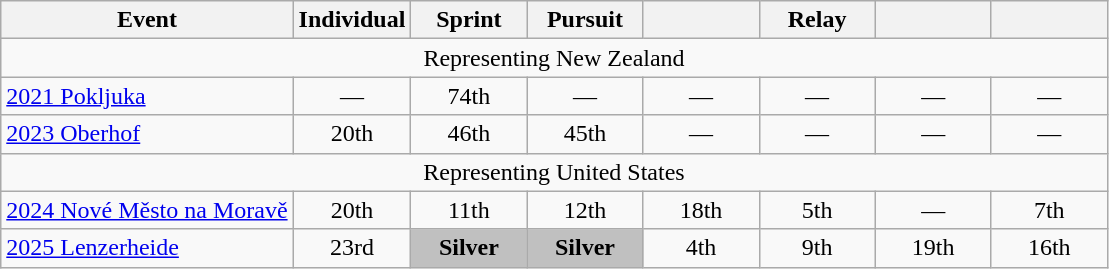<table class="wikitable" style="text-align: center;">
<tr ">
<th>Event</th>
<th style="width:70px;">Individual</th>
<th style="width:70px;">Sprint</th>
<th style="width:70px;">Pursuit</th>
<th style="width:70px;"></th>
<th style="width:70px;">Relay</th>
<th style="width:70px;"></th>
<th style="width:70px;"></th>
</tr>
<tr>
<td colspan="8">Representing  New Zealand</td>
</tr>
<tr>
<td align="left"> <a href='#'>2021 Pokljuka</a></td>
<td>—</td>
<td>74th</td>
<td>—</td>
<td>—</td>
<td>—</td>
<td>—</td>
<td>—</td>
</tr>
<tr>
<td align=left> <a href='#'>2023 Oberhof</a></td>
<td>20th</td>
<td>46th</td>
<td>45th</td>
<td>—</td>
<td>—</td>
<td>—</td>
<td>—</td>
</tr>
<tr>
<td colspan="8">Representing  United States</td>
</tr>
<tr>
<td align=left> <a href='#'>2024 Nové Město na Moravě</a></td>
<td>20th</td>
<td>11th</td>
<td>12th</td>
<td>18th</td>
<td>5th</td>
<td>—</td>
<td>7th</td>
</tr>
<tr>
<td align=left> <a href='#'>2025 Lenzerheide</a></td>
<td>23rd</td>
<td style="background:silver;"><strong>Silver</strong></td>
<td style="background:silver;"><strong>Silver</strong></td>
<td>4th</td>
<td>9th</td>
<td>19th</td>
<td>16th</td>
</tr>
</table>
